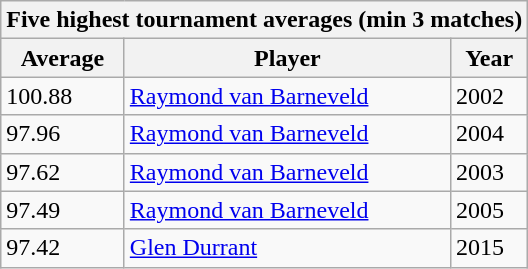<table class="wikitable sortable">
<tr>
<th colspan=5>Five highest tournament averages (min 3 matches)</th>
</tr>
<tr>
<th>Average</th>
<th>Player</th>
<th>Year</th>
</tr>
<tr>
<td>100.88</td>
<td> <a href='#'>Raymond van Barneveld</a></td>
<td>2002</td>
</tr>
<tr>
<td>97.96</td>
<td> <a href='#'>Raymond van Barneveld</a></td>
<td>2004</td>
</tr>
<tr>
<td>97.62</td>
<td> <a href='#'>Raymond van Barneveld</a></td>
<td>2003</td>
</tr>
<tr>
<td>97.49</td>
<td> <a href='#'>Raymond van Barneveld</a></td>
<td>2005</td>
</tr>
<tr>
<td>97.42</td>
<td> <a href='#'>Glen Durrant</a></td>
<td>2015</td>
</tr>
</table>
